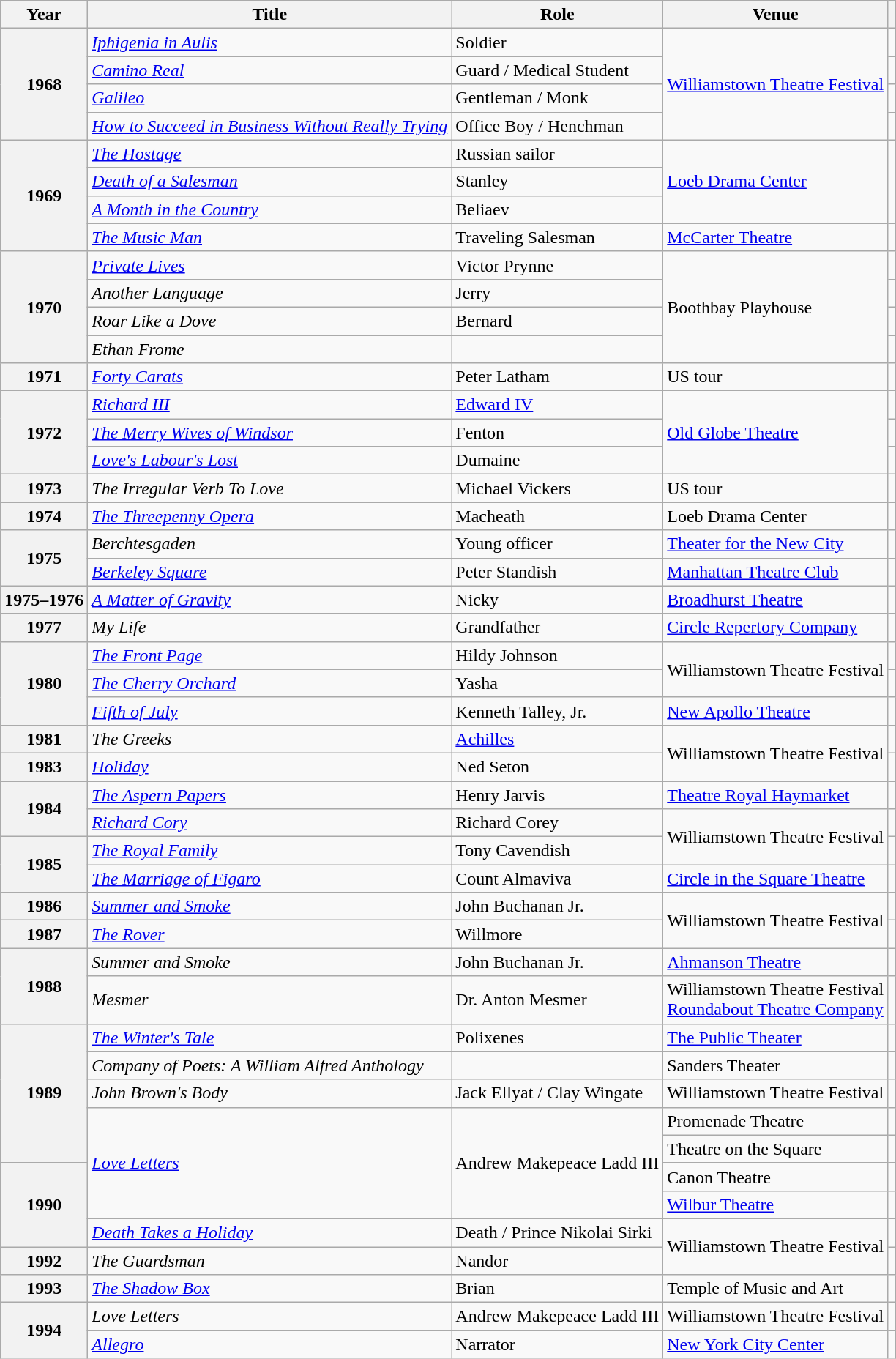<table class="wikitable plainrowheaders sortable">
<tr>
<th scope="col">Year</th>
<th scope="col">Title</th>
<th scope="col">Role</th>
<th scope="col">Venue</th>
<th scope="col" class="unsortable"></th>
</tr>
<tr>
<th rowspan="4" scope="row">1968</th>
<td><em><a href='#'>Iphigenia in Aulis</a></em></td>
<td>Soldier</td>
<td rowspan="4"><a href='#'>Williamstown Theatre Festival</a></td>
<td style="text-align:center;"></td>
</tr>
<tr>
<td><em><a href='#'>Camino Real</a></em></td>
<td>Guard / Medical Student</td>
<td style="text-align:center;"></td>
</tr>
<tr>
<td><em><a href='#'>Galileo</a></em></td>
<td>Gentleman / Monk</td>
<td style="text-align:center;"></td>
</tr>
<tr>
<td><em><a href='#'>How to Succeed in Business Without Really Trying</a></em></td>
<td>Office Boy / Henchman</td>
<td style="text-align:center;"></td>
</tr>
<tr>
<th rowspan="4" scope="row">1969</th>
<td><em><a href='#'>The Hostage</a></em></td>
<td>Russian sailor</td>
<td rowspan="3"><a href='#'>Loeb Drama Center</a></td>
<td rowspan="3" style="text-align:center;"></td>
</tr>
<tr>
<td><em><a href='#'>Death of a Salesman</a></em></td>
<td>Stanley</td>
</tr>
<tr>
<td><em><a href='#'>A Month in the Country</a></em></td>
<td>Beliaev</td>
</tr>
<tr>
<td><em><a href='#'>The Music Man</a></em></td>
<td>Traveling Salesman</td>
<td><a href='#'>McCarter Theatre</a></td>
<td style="text-align:center;"></td>
</tr>
<tr>
<th rowspan="4" scope="row">1970</th>
<td><em><a href='#'>Private Lives</a></em></td>
<td>Victor Prynne</td>
<td rowspan="4">Boothbay Playhouse</td>
<td style="text-align:center;"></td>
</tr>
<tr>
<td><em>Another Language</em></td>
<td>Jerry</td>
<td style="text-align:center;"></td>
</tr>
<tr>
<td><em>Roar Like a Dove</em></td>
<td>Bernard</td>
<td style="text-align:center;"></td>
</tr>
<tr>
<td><em>Ethan Frome</em></td>
<td></td>
<td style="text-align:center;"></td>
</tr>
<tr>
<th scope="row">1971</th>
<td><em><a href='#'>Forty Carats</a></em></td>
<td>Peter Latham</td>
<td>US tour</td>
<td style="text-align:center;"></td>
</tr>
<tr>
<th rowspan="3" scope="row">1972</th>
<td><em><a href='#'>Richard III</a></em></td>
<td><a href='#'>Edward IV</a></td>
<td rowspan="3"><a href='#'>Old Globe Theatre</a></td>
<td style="text-align:center;"></td>
</tr>
<tr>
<td><em><a href='#'>The Merry Wives of Windsor</a></em></td>
<td>Fenton</td>
<td style="text-align:center;"></td>
</tr>
<tr>
<td><em><a href='#'>Love's Labour's Lost</a></em></td>
<td>Dumaine</td>
<td style="text-align:center;"></td>
</tr>
<tr>
<th scope="row">1973</th>
<td><em>The Irregular Verb To Love</em></td>
<td>Michael Vickers</td>
<td>US tour</td>
<td style="text-align:center;"></td>
</tr>
<tr>
<th scope="row">1974</th>
<td><em><a href='#'>The Threepenny Opera</a></em></td>
<td>Macheath</td>
<td>Loeb Drama Center</td>
<td style="text-align:center;"></td>
</tr>
<tr>
<th rowspan="2" scope="row">1975</th>
<td><em>Berchtesgaden</em></td>
<td>Young officer</td>
<td><a href='#'>Theater for the New City</a></td>
<td style="text-align:center;"></td>
</tr>
<tr>
<td><em><a href='#'>Berkeley Square</a></em></td>
<td>Peter Standish</td>
<td><a href='#'>Manhattan Theatre Club</a></td>
<td style="text-align:center;"></td>
</tr>
<tr>
<th scope="row">1975–1976</th>
<td><em><a href='#'>A Matter of Gravity</a></em></td>
<td>Nicky</td>
<td><a href='#'>Broadhurst Theatre</a></td>
<td style="text-align:center;"></td>
</tr>
<tr>
<th scope="row">1977</th>
<td><em>My Life</em></td>
<td>Grandfather</td>
<td><a href='#'>Circle Repertory Company</a></td>
<td style="text-align:center;"></td>
</tr>
<tr>
<th rowspan="3" scope="row">1980</th>
<td><em><a href='#'>The Front Page</a></em></td>
<td>Hildy Johnson</td>
<td rowspan="2">Williamstown Theatre Festival</td>
<td style="text-align:center;"></td>
</tr>
<tr>
<td><em><a href='#'>The Cherry Orchard</a></em></td>
<td>Yasha</td>
<td style="text-align:center;"></td>
</tr>
<tr>
<td><em><a href='#'>Fifth of July</a></em></td>
<td>Kenneth Talley, Jr.</td>
<td><a href='#'>New Apollo Theatre</a></td>
<td style="text-align:center;"></td>
</tr>
<tr>
<th scope="row">1981</th>
<td><em>The Greeks</em></td>
<td><a href='#'>Achilles</a></td>
<td rowspan="2">Williamstown Theatre Festival</td>
<td style="text-align:center;"></td>
</tr>
<tr>
<th scope="row">1983</th>
<td><em><a href='#'>Holiday</a></em></td>
<td>Ned Seton</td>
<td style="text-align:center;"></td>
</tr>
<tr>
<th rowspan="2" scope="row">1984</th>
<td><em><a href='#'>The Aspern Papers</a></em></td>
<td>Henry Jarvis</td>
<td><a href='#'>Theatre Royal Haymarket</a></td>
<td style="text-align:center;"></td>
</tr>
<tr>
<td><em><a href='#'>Richard Cory</a></em></td>
<td>Richard Corey</td>
<td rowspan="2">Williamstown Theatre Festival</td>
<td style="text-align:center;"></td>
</tr>
<tr>
<th rowspan="2" scope="row">1985</th>
<td><em><a href='#'>The Royal Family</a></em></td>
<td>Tony Cavendish</td>
<td style="text-align:center;"></td>
</tr>
<tr>
<td><em><a href='#'>The Marriage of Figaro</a></em></td>
<td>Count Almaviva</td>
<td><a href='#'>Circle in the Square Theatre</a></td>
<td style="text-align:center;"></td>
</tr>
<tr>
<th scope="row">1986</th>
<td><em><a href='#'>Summer and Smoke</a></em></td>
<td>John Buchanan Jr.</td>
<td rowspan="2">Williamstown Theatre Festival</td>
<td style="text-align:center;"></td>
</tr>
<tr>
<th scope="row">1987</th>
<td><em><a href='#'>The Rover</a></em></td>
<td>Willmore</td>
<td style="text-align:center;"></td>
</tr>
<tr>
<th rowspan="2" scope="row">1988</th>
<td><em>Summer and Smoke</em></td>
<td>John Buchanan Jr.</td>
<td><a href='#'>Ahmanson Theatre</a></td>
<td style="text-align:center;"></td>
</tr>
<tr>
<td><em>Mesmer</em></td>
<td>Dr. Anton Mesmer</td>
<td>Williamstown Theatre Festival<br><a href='#'>Roundabout Theatre Company</a></td>
<td style="text-align:center;"></td>
</tr>
<tr>
<th rowspan="5" scope="row">1989</th>
<td><em><a href='#'>The Winter's Tale</a></em></td>
<td>Polixenes</td>
<td><a href='#'>The Public Theater</a></td>
<td style="text-align:center;"></td>
</tr>
<tr>
<td><em>Company of Poets: A William Alfred Anthology</em></td>
<td></td>
<td>Sanders Theater</td>
<td style="text-align:center;"></td>
</tr>
<tr>
<td><em>John Brown's Body</em></td>
<td>Jack Ellyat / Clay Wingate</td>
<td>Williamstown Theatre Festival</td>
<td style="text-align:center;"></td>
</tr>
<tr>
<td rowspan="4"><em><a href='#'>Love Letters</a></em></td>
<td rowspan="4">Andrew Makepeace Ladd III</td>
<td>Promenade Theatre</td>
<td style="text-align:center;"></td>
</tr>
<tr>
<td>Theatre on the Square</td>
<td style="text-align:center;"></td>
</tr>
<tr>
<th rowspan="3" scope="row">1990</th>
<td>Canon Theatre</td>
<td style="text-align:center;"></td>
</tr>
<tr>
<td><a href='#'>Wilbur Theatre</a></td>
<td style="text-align:center;"></td>
</tr>
<tr>
<td><em><a href='#'>Death Takes a Holiday</a></em></td>
<td>Death / Prince Nikolai Sirki</td>
<td rowspan="2">Williamstown Theatre Festival</td>
<td style="text-align:center;"></td>
</tr>
<tr>
<th scope="row">1992</th>
<td><em>The Guardsman</em></td>
<td>Nandor</td>
<td style="text-align:center;"></td>
</tr>
<tr>
<th scope="row">1993</th>
<td><em><a href='#'>The Shadow Box</a></em></td>
<td>Brian</td>
<td>Temple of Music and Art</td>
<td style="text-align:center;"></td>
</tr>
<tr>
<th rowspan="2" scope="row">1994</th>
<td><em>Love Letters</em></td>
<td>Andrew Makepeace Ladd III</td>
<td>Williamstown Theatre Festival</td>
<td style="text-align:center;"></td>
</tr>
<tr>
<td><em><a href='#'>Allegro</a></em></td>
<td>Narrator</td>
<td><a href='#'>New York City Center</a></td>
<td style="text-align:center;"></td>
</tr>
</table>
